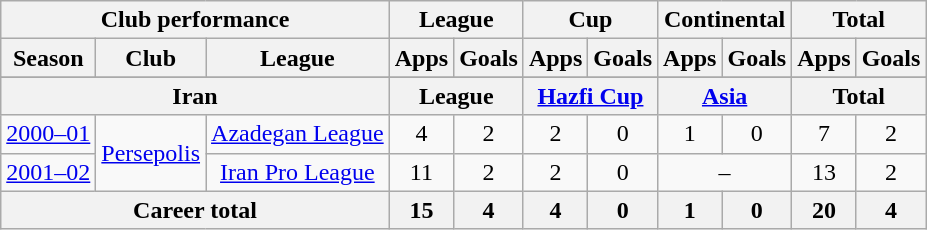<table class="wikitable" style="text-align:center">
<tr>
<th colspan=3>Club performance</th>
<th colspan=2>League</th>
<th colspan=2>Cup</th>
<th colspan=2>Continental</th>
<th colspan=2>Total</th>
</tr>
<tr>
<th>Season</th>
<th>Club</th>
<th>League</th>
<th>Apps</th>
<th>Goals</th>
<th>Apps</th>
<th>Goals</th>
<th>Apps</th>
<th>Goals</th>
<th>Apps</th>
<th>Goals</th>
</tr>
<tr>
</tr>
<tr>
<th colspan=3>Iran</th>
<th colspan=2>League</th>
<th colspan=2><a href='#'>Hazfi Cup</a></th>
<th colspan=2><a href='#'>Asia</a></th>
<th colspan=2>Total</th>
</tr>
<tr>
<td><a href='#'>2000–01</a></td>
<td rowspan="2"><a href='#'>Persepolis</a></td>
<td><a href='#'>Azadegan League</a></td>
<td>4</td>
<td>2</td>
<td>2</td>
<td>0</td>
<td>1</td>
<td>0</td>
<td>7</td>
<td>2</td>
</tr>
<tr>
<td><a href='#'>2001–02</a></td>
<td><a href='#'>Iran Pro League</a></td>
<td>11</td>
<td>2</td>
<td>2</td>
<td>0</td>
<td colspan="2">–</td>
<td>13</td>
<td>2</td>
</tr>
<tr>
<th colspan=3>Career total</th>
<th>15</th>
<th>4</th>
<th>4</th>
<th>0</th>
<th>1</th>
<th>0</th>
<th>20</th>
<th>4</th>
</tr>
</table>
